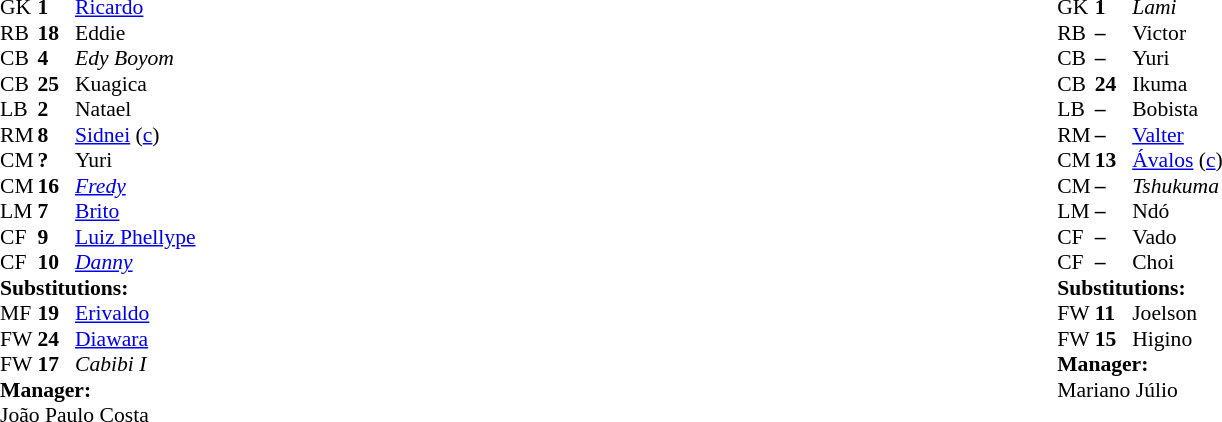<table width="100%">
<tr>
<td valign="top" width="40%"><br><table style="font-size:90%;" cellspacing="0" cellpadding="0" align="center">
<tr>
<th width="25"></th>
<th width="25"></th>
</tr>
<tr>
<td>GK</td>
<td><strong>1</strong></td>
<td> <a href='#'>Ricardo</a></td>
</tr>
<tr>
<td>RB</td>
<td><strong>18</strong></td>
<td> Eddie</td>
</tr>
<tr>
<td>CB</td>
<td><strong>4</strong></td>
<td> <em>Edy Boyom</em></td>
</tr>
<tr>
<td>CB</td>
<td><strong>25</strong></td>
<td> Kuagica </td>
<td></td>
</tr>
<tr>
<td>LB</td>
<td><strong>2</strong></td>
<td> Natael</td>
</tr>
<tr>
<td>RM</td>
<td><strong>8</strong></td>
<td> <a href='#'>Sidnei</a> (<a href='#'>c</a>)</td>
</tr>
<tr>
<td>CM</td>
<td><strong>?</strong></td>
<td> Yuri</td>
</tr>
<tr>
<td>CM</td>
<td><strong>16</strong></td>
<td> <a href='#'><em>Fredy</em></a></td>
<td></td>
<td></td>
</tr>
<tr>
<td>LM</td>
<td><strong>7</strong></td>
<td> <a href='#'>Brito</a></td>
<td></td>
<td></td>
</tr>
<tr>
<td>CF</td>
<td><strong>9</strong></td>
<td> <a href='#'>Luiz Phellype</a></td>
</tr>
<tr>
<td>CF</td>
<td><strong>10</strong></td>
<td> <a href='#'><em>Danny</em></a></td>
<td></td>
<td></td>
</tr>
<tr>
<td colspan=3><strong>Substitutions:</strong></td>
</tr>
<tr>
<td>MF</td>
<td><strong>19</strong></td>
<td> <a href='#'>Erivaldo</a></td>
<td></td>
<td></td>
</tr>
<tr>
<td>FW</td>
<td><strong>24</strong></td>
<td> <a href='#'>Diawara</a></td>
<td></td>
<td></td>
</tr>
<tr>
<td>FW</td>
<td><strong>17</strong></td>
<td> <em>Cabibi I</em></td>
<td></td>
<td></td>
</tr>
<tr>
<td colspan=3><strong>Manager:</strong></td>
</tr>
<tr>
<td colspan=4> João Paulo Costa</td>
</tr>
</table>
</td>
<td valign="top"></td>
<td valign="top" width="50%"><br><table style="font-size:90%;" cellspacing="0" cellpadding="0" align="center">
<tr>
<th width=25></th>
<th width=25></th>
</tr>
<tr>
<td>GK</td>
<td><strong>1</strong></td>
<td> <em>Lami</em></td>
</tr>
<tr>
<td>RB</td>
<td><strong>–</strong></td>
<td> Victor</td>
</tr>
<tr>
<td>CB</td>
<td><strong>–</strong></td>
<td> Yuri</td>
</tr>
<tr>
<td>CB</td>
<td><strong>24</strong></td>
<td> Ikuma</td>
</tr>
<tr>
<td>LB</td>
<td><strong>–</strong></td>
<td> Bobista</td>
</tr>
<tr>
<td>RM</td>
<td><strong>–</strong></td>
<td> <a href='#'>Valter</a></td>
</tr>
<tr>
<td>CM</td>
<td><strong>13</strong></td>
<td> <a href='#'>Ávalos</a> (<a href='#'>c</a>)</td>
</tr>
<tr>
<td>CM</td>
<td><strong>–</strong></td>
<td> <em>Tshukuma</em></td>
<td></td>
<td></td>
</tr>
<tr>
<td>LM</td>
<td><strong>–</strong></td>
<td> Ndó</td>
</tr>
<tr>
<td>CF</td>
<td><strong>–</strong></td>
<td> Vado</td>
</tr>
<tr>
<td>CF</td>
<td><strong>–</strong></td>
<td> Choi</td>
<td></td>
<td></td>
</tr>
<tr>
<td colspan=3><strong>Substitutions:</strong></td>
</tr>
<tr>
<td>FW</td>
<td><strong>11</strong></td>
<td> Joelson</td>
<td></td>
<td></td>
</tr>
<tr>
<td>FW</td>
<td><strong>15</strong></td>
<td> Higino</td>
<td></td>
<td></td>
</tr>
<tr>
<td colspan=3><strong>Manager:</strong></td>
</tr>
<tr>
<td colspan=4> Mariano Júlio</td>
</tr>
</table>
</td>
</tr>
</table>
